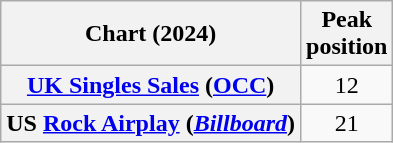<table class="wikitable sortable plainrowheaders" style="text-align:center">
<tr>
<th scope="col">Chart (2024)</th>
<th scope="col">Peak<br>position</th>
</tr>
<tr>
<th scope="row"><a href='#'>UK Singles Sales</a> (<a href='#'>OCC</a>)</th>
<td>12</td>
</tr>
<tr>
<th scope="row">US <a href='#'>Rock Airplay</a> (<em><a href='#'>Billboard</a></em>)</th>
<td>21</td>
</tr>
</table>
